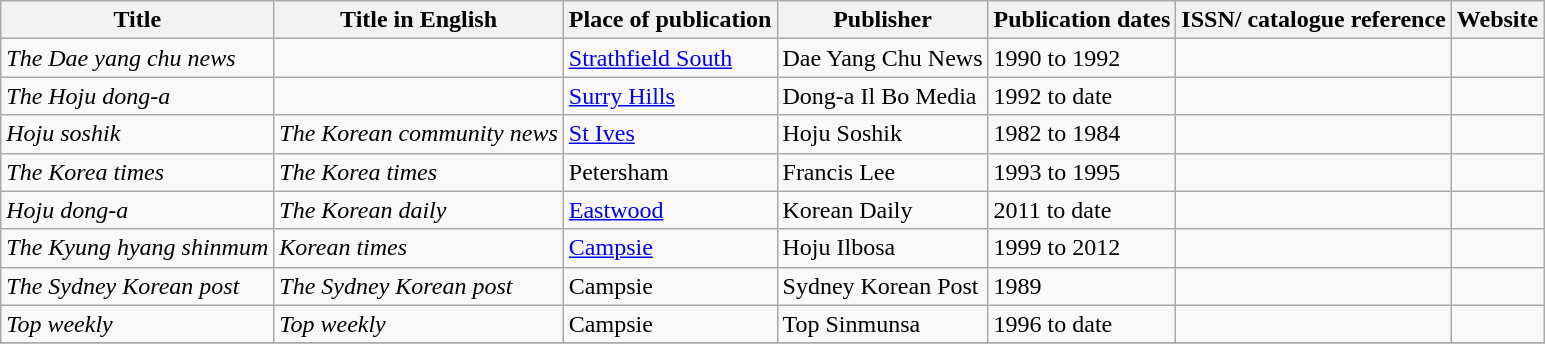<table class="wikitable sortable">
<tr>
<th>Title</th>
<th>Title in English</th>
<th>Place of publication</th>
<th>Publisher</th>
<th>Publication dates</th>
<th>ISSN/ catalogue reference</th>
<th>Website</th>
</tr>
<tr>
<td><em>The Dae yang chu news</em></td>
<td></td>
<td><a href='#'>Strathfield South</a></td>
<td>Dae Yang Chu News</td>
<td>1990 to 1992</td>
<td></td>
<td></td>
</tr>
<tr>
<td><em>The Hoju dong-a</em></td>
<td></td>
<td><a href='#'>Surry Hills</a></td>
<td>Dong-a Il Bo Media</td>
<td>1992 to date</td>
<td></td>
<td></td>
</tr>
<tr>
<td><em>Hoju soshik</em></td>
<td><em>The Korean community news</em></td>
<td><a href='#'>St Ives</a></td>
<td>Hoju Soshik</td>
<td>1982 to 1984</td>
<td></td>
<td></td>
</tr>
<tr>
<td><em>The Korea times</em></td>
<td><em>The Korea times</em></td>
<td>Petersham</td>
<td>Francis Lee</td>
<td>1993 to 1995</td>
<td></td>
<td></td>
</tr>
<tr>
<td><em>Hoju dong-a</em></td>
<td><em>The Korean daily</em></td>
<td><a href='#'>Eastwood</a></td>
<td>Korean Daily</td>
<td>2011 to date</td>
<td></td>
<td></td>
</tr>
<tr>
<td><em>The Kyung hyang shinmum</em></td>
<td><em>Korean times</em></td>
<td><a href='#'>Campsie</a></td>
<td>Hoju Ilbosa</td>
<td>1999 to 2012</td>
<td></td>
<td></td>
</tr>
<tr>
<td><em>The Sydney Korean post</em></td>
<td><em>The Sydney Korean post</em></td>
<td>Campsie</td>
<td>Sydney Korean Post</td>
<td>1989</td>
<td></td>
<td></td>
</tr>
<tr>
<td><em>Top weekly</em></td>
<td><em>Top weekly</em></td>
<td>Campsie</td>
<td>Top Sinmunsa</td>
<td>1996 to date</td>
<td></td>
<td></td>
</tr>
<tr>
</tr>
</table>
